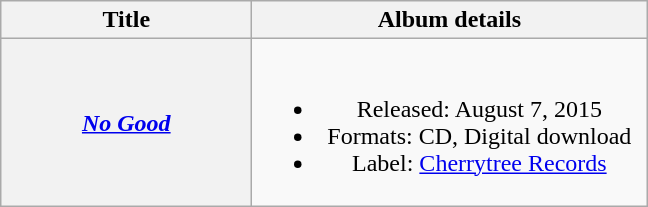<table class="wikitable plainrowheaders" style="text-align:center;">
<tr>
<th scope="col" style="width:10em;">Title</th>
<th scope="col" style="width:16em;">Album details</th>
</tr>
<tr>
<th scope="row"><em><a href='#'>No Good</a></em></th>
<td><br><ul><li>Released: August 7, 2015</li><li>Formats: CD, Digital download</li><li>Label: <a href='#'>Cherrytree Records</a></li></ul></td>
</tr>
</table>
